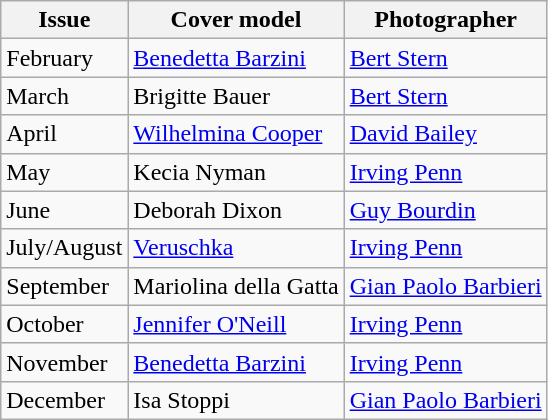<table class="sortable wikitable">
<tr>
<th>Issue</th>
<th>Cover model</th>
<th>Photographer</th>
</tr>
<tr>
<td>February</td>
<td><a href='#'>Benedetta Barzini</a></td>
<td><a href='#'>Bert Stern</a></td>
</tr>
<tr>
<td>March</td>
<td>Brigitte Bauer</td>
<td><a href='#'>Bert Stern</a></td>
</tr>
<tr>
<td>April</td>
<td><a href='#'>Wilhelmina Cooper</a></td>
<td><a href='#'>David Bailey</a></td>
</tr>
<tr>
<td>May</td>
<td>Kecia Nyman</td>
<td><a href='#'>Irving Penn</a></td>
</tr>
<tr>
<td>June</td>
<td>Deborah Dixon</td>
<td><a href='#'>Guy Bourdin</a></td>
</tr>
<tr>
<td>July/August</td>
<td><a href='#'>Veruschka</a></td>
<td><a href='#'>Irving Penn</a></td>
</tr>
<tr>
<td>September</td>
<td>Mariolina della Gatta</td>
<td><a href='#'>Gian Paolo Barbieri</a></td>
</tr>
<tr>
<td>October</td>
<td><a href='#'>Jennifer O'Neill</a></td>
<td><a href='#'>Irving Penn</a></td>
</tr>
<tr>
<td>November</td>
<td><a href='#'>Benedetta Barzini</a></td>
<td><a href='#'>Irving Penn</a></td>
</tr>
<tr>
<td>December</td>
<td>Isa Stoppi</td>
<td><a href='#'>Gian Paolo Barbieri</a></td>
</tr>
</table>
